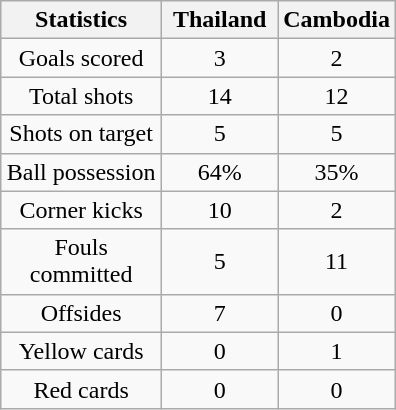<table class="wikitable" style="text-align:center; margin:auto;">
<tr>
<th scope=col width=100>Statistics</th>
<th scope=col width=70>Thailand</th>
<th scope=col width=70>Cambodia</th>
</tr>
<tr>
<td>Goals scored</td>
<td>3</td>
<td>2</td>
</tr>
<tr>
<td>Total shots</td>
<td>14</td>
<td>12</td>
</tr>
<tr>
<td>Shots on target</td>
<td>5</td>
<td>5</td>
</tr>
<tr>
<td>Ball possession</td>
<td>64%</td>
<td>35%</td>
</tr>
<tr>
<td>Corner kicks</td>
<td>10</td>
<td>2</td>
</tr>
<tr>
<td>Fouls committed</td>
<td>5</td>
<td>11</td>
</tr>
<tr>
<td>Offsides</td>
<td>7</td>
<td>0</td>
</tr>
<tr>
<td>Yellow cards</td>
<td>0</td>
<td>1</td>
</tr>
<tr>
<td>Red cards</td>
<td>0</td>
<td>0</td>
</tr>
</table>
